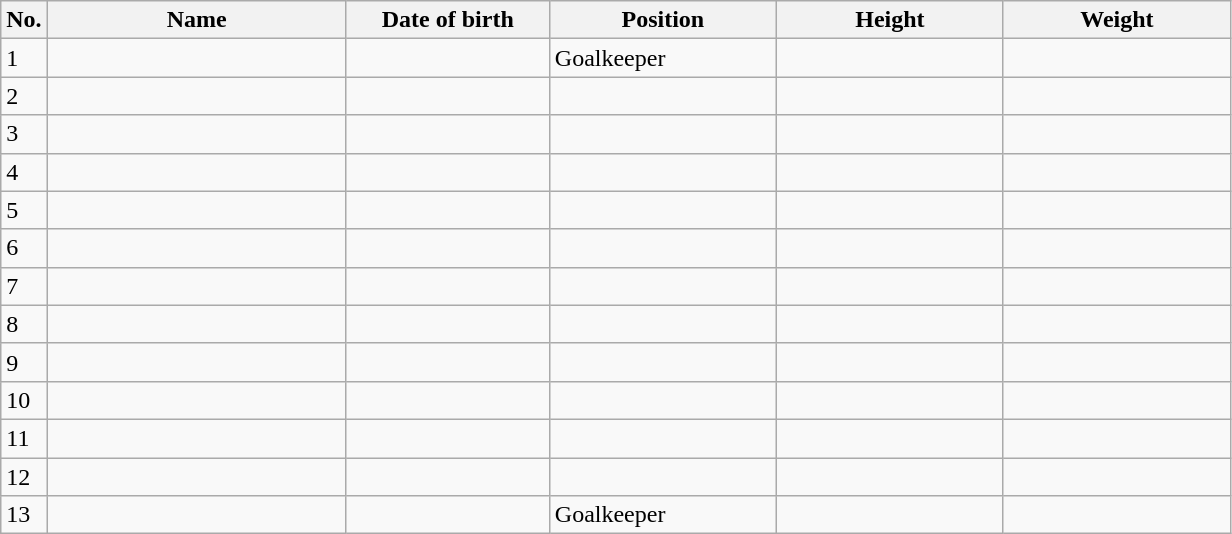<table class=wikitable sortable style=font-size:100%; text-align:center;>
<tr>
<th>No.</th>
<th style=width:12em>Name</th>
<th style=width:8em>Date of birth</th>
<th style=width:9em>Position</th>
<th style=width:9em>Height</th>
<th style=width:9em>Weight</th>
</tr>
<tr>
<td>1</td>
<td align=left></td>
<td align=right></td>
<td>Goalkeeper</td>
<td></td>
<td></td>
</tr>
<tr>
<td>2</td>
<td align=left></td>
<td align=right></td>
<td></td>
<td></td>
<td></td>
</tr>
<tr>
<td>3</td>
<td align=left></td>
<td align=right></td>
<td></td>
<td></td>
<td></td>
</tr>
<tr>
<td>4</td>
<td align=left></td>
<td align=right></td>
<td></td>
<td></td>
<td></td>
</tr>
<tr>
<td>5</td>
<td align=left></td>
<td align=right></td>
<td></td>
<td></td>
<td></td>
</tr>
<tr>
<td>6</td>
<td align=left></td>
<td align=right></td>
<td></td>
<td></td>
<td></td>
</tr>
<tr>
<td>7</td>
<td align=left></td>
<td align=right></td>
<td></td>
<td></td>
<td></td>
</tr>
<tr>
<td>8</td>
<td align=left></td>
<td align=right></td>
<td></td>
<td></td>
<td></td>
</tr>
<tr>
<td>9</td>
<td align=left></td>
<td align=right></td>
<td></td>
<td></td>
<td></td>
</tr>
<tr>
<td>10</td>
<td align=left></td>
<td align=right></td>
<td></td>
<td></td>
<td></td>
</tr>
<tr>
<td>11</td>
<td align=left></td>
<td align=right></td>
<td></td>
<td></td>
<td></td>
</tr>
<tr>
<td>12</td>
<td align=left></td>
<td align=right></td>
<td></td>
<td></td>
<td></td>
</tr>
<tr>
<td>13</td>
<td align=left></td>
<td align=right></td>
<td>Goalkeeper</td>
<td></td>
<td></td>
</tr>
</table>
